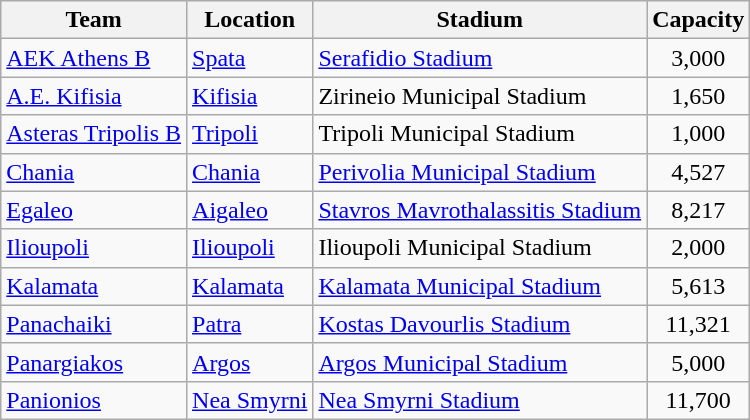<table class="wikitable sortable" style="text-align: left;">
<tr>
<th>Team</th>
<th>Location</th>
<th>Stadium</th>
<th>Capacity</th>
</tr>
<tr>
<td style="text-align:left;"><a href='#'>AEK Athens Β</a></td>
<td><a href='#'>Spata</a></td>
<td><a href='#'>Serafidio Stadium</a></td>
<td align="center">3,000</td>
</tr>
<tr>
<td style="text-align:left;"><a href='#'>A.E. Kifisia</a></td>
<td><a href='#'>Kifisia</a></td>
<td>Zirineio Municipal Stadium</td>
<td align="center">1,650</td>
</tr>
<tr>
<td style="text-align:left;"><a href='#'>Asteras Tripolis B</a></td>
<td><a href='#'>Tripoli</a></td>
<td>Tripoli Municipal Stadium</td>
<td align="center">1,000</td>
</tr>
<tr>
<td style="text-align:left;"><a href='#'>Chania</a></td>
<td><a href='#'>Chania</a></td>
<td><a href='#'>Perivolia Municipal Stadium</a></td>
<td align="center">4,527</td>
</tr>
<tr>
<td style="text-align:left;"><a href='#'>Egaleo</a></td>
<td><a href='#'>Aigaleo</a></td>
<td><a href='#'>Stavros Mavrothalassitis Stadium</a></td>
<td align="center">8,217</td>
</tr>
<tr>
<td style="text-align:left;"><a href='#'>Ilioupoli</a></td>
<td><a href='#'>Ilioupoli</a></td>
<td>Ilioupoli Municipal Stadium</td>
<td align="center">2,000</td>
</tr>
<tr>
<td style="text-align:left;"><a href='#'>Kalamata</a></td>
<td><a href='#'>Kalamata</a></td>
<td><a href='#'>Kalamata Municipal Stadium</a></td>
<td align="center">5,613</td>
</tr>
<tr>
<td style="text-align:left;"><a href='#'>Panachaiki</a></td>
<td><a href='#'>Patra</a></td>
<td><a href='#'>Kostas Davourlis Stadium</a></td>
<td align="center">11,321</td>
</tr>
<tr>
<td style="text-align:left;"><a href='#'>Panargiakos</a></td>
<td><a href='#'>Argos</a></td>
<td><a href='#'>Argos Municipal Stadium</a></td>
<td align="center">5,000</td>
</tr>
<tr>
<td style="text-align:left;"><a href='#'>Panionios</a></td>
<td><a href='#'>Nea Smyrni</a></td>
<td><a href='#'>Nea Smyrni Stadium</a></td>
<td align="center">11,700</td>
</tr>
</table>
